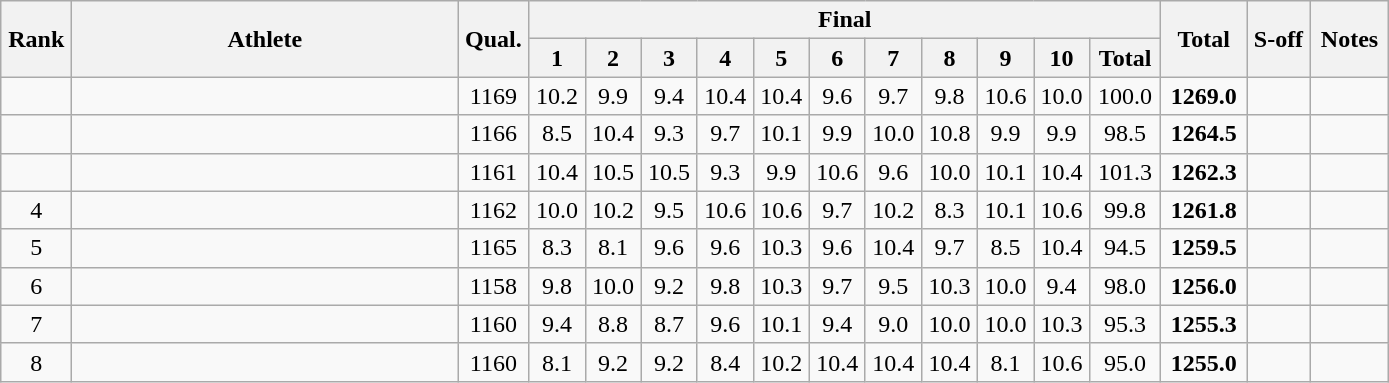<table class="wikitable" style="text-align:center">
<tr>
<th rowspan=2 width=40>Rank</th>
<th rowspan=2 width=250>Athlete</th>
<th rowspan=2 width=40>Qual.</th>
<th colspan=11>Final</th>
<th rowspan=2 width=50>Total</th>
<th rowspan=2 width=35>S-off</th>
<th rowspan=2 width=45>Notes</th>
</tr>
<tr>
<th width=30>1</th>
<th width=30>2</th>
<th width=30>3</th>
<th width=30>4</th>
<th width=30>5</th>
<th width=30>6</th>
<th width=30>7</th>
<th width=30>8</th>
<th width=30>9</th>
<th width=30>10</th>
<th width=40>Total</th>
</tr>
<tr>
<td></td>
<td align=left></td>
<td>1169</td>
<td>10.2</td>
<td>9.9</td>
<td>9.4</td>
<td>10.4</td>
<td>10.4</td>
<td>9.6</td>
<td>9.7</td>
<td>9.8</td>
<td>10.6</td>
<td>10.0</td>
<td>100.0</td>
<td><strong>1269.0</strong></td>
<td></td>
<td></td>
</tr>
<tr>
<td></td>
<td align=left></td>
<td>1166</td>
<td>8.5</td>
<td>10.4</td>
<td>9.3</td>
<td>9.7</td>
<td>10.1</td>
<td>9.9</td>
<td>10.0</td>
<td>10.8</td>
<td>9.9</td>
<td>9.9</td>
<td>98.5</td>
<td><strong>1264.5</strong></td>
<td></td>
<td></td>
</tr>
<tr>
<td></td>
<td align=left></td>
<td>1161</td>
<td>10.4</td>
<td>10.5</td>
<td>10.5</td>
<td>9.3</td>
<td>9.9</td>
<td>10.6</td>
<td>9.6</td>
<td>10.0</td>
<td>10.1</td>
<td>10.4</td>
<td>101.3</td>
<td><strong>1262.3</strong></td>
<td></td>
<td></td>
</tr>
<tr>
<td>4</td>
<td align=left></td>
<td>1162</td>
<td>10.0</td>
<td>10.2</td>
<td>9.5</td>
<td>10.6</td>
<td>10.6</td>
<td>9.7</td>
<td>10.2</td>
<td>8.3</td>
<td>10.1</td>
<td>10.6</td>
<td>99.8</td>
<td><strong>1261.8</strong></td>
<td></td>
<td></td>
</tr>
<tr>
<td>5</td>
<td align=left></td>
<td>1165</td>
<td>8.3</td>
<td>8.1</td>
<td>9.6</td>
<td>9.6</td>
<td>10.3</td>
<td>9.6</td>
<td>10.4</td>
<td>9.7</td>
<td>8.5</td>
<td>10.4</td>
<td>94.5</td>
<td><strong>1259.5</strong></td>
<td></td>
<td></td>
</tr>
<tr>
<td>6</td>
<td align=left></td>
<td>1158</td>
<td>9.8</td>
<td>10.0</td>
<td>9.2</td>
<td>9.8</td>
<td>10.3</td>
<td>9.7</td>
<td>9.5</td>
<td>10.3</td>
<td>10.0</td>
<td>9.4</td>
<td>98.0</td>
<td><strong>1256.0</strong></td>
<td></td>
<td></td>
</tr>
<tr>
<td>7</td>
<td align=left></td>
<td>1160</td>
<td>9.4</td>
<td>8.8</td>
<td>8.7</td>
<td>9.6</td>
<td>10.1</td>
<td>9.4</td>
<td>9.0</td>
<td>10.0</td>
<td>10.0</td>
<td>10.3</td>
<td>95.3</td>
<td><strong>1255.3</strong></td>
<td></td>
<td></td>
</tr>
<tr>
<td>8</td>
<td align=left></td>
<td>1160</td>
<td>8.1</td>
<td>9.2</td>
<td>9.2</td>
<td>8.4</td>
<td>10.2</td>
<td>10.4</td>
<td>10.4</td>
<td>10.4</td>
<td>8.1</td>
<td>10.6</td>
<td>95.0</td>
<td><strong>1255.0</strong></td>
<td></td>
<td></td>
</tr>
</table>
